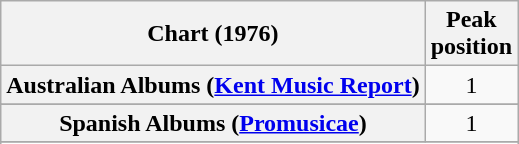<table class="wikitable sortable plainrowheaders" style="text-align:center">
<tr>
<th scope="col">Chart (1976)</th>
<th scope="col">Peak<br>position</th>
</tr>
<tr>
<th scope="row">Australian Albums (<a href='#'>Kent Music Report</a>)</th>
<td>1</td>
</tr>
<tr>
</tr>
<tr>
</tr>
<tr>
</tr>
<tr>
</tr>
<tr>
</tr>
<tr>
</tr>
<tr>
<th scope="row">Spanish Albums (<a href='#'>Promusicae</a>)</th>
<td>1</td>
</tr>
<tr>
</tr>
<tr>
</tr>
<tr>
</tr>
</table>
